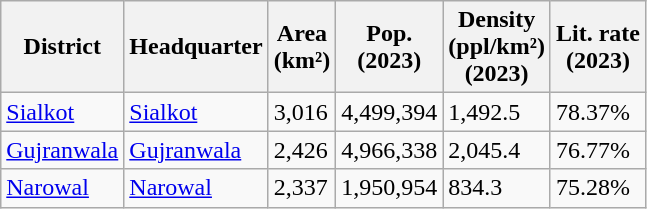<table class="wikitable sortable static-row-numbers static-row-header-hash">
<tr>
<th>District</th>
<th>Headquarter</th>
<th>Area<br>(km²)</th>
<th>Pop.<br>(2023)</th>
<th>Density<br>(ppl/km²)<br>(2023)</th>
<th>Lit. rate<br>(2023)</th>
</tr>
<tr>
<td><a href='#'>Sialkot</a></td>
<td><a href='#'>Sialkot</a></td>
<td>3,016</td>
<td>4,499,394</td>
<td>1,492.5</td>
<td>78.37%</td>
</tr>
<tr>
<td><a href='#'>Gujranwala</a></td>
<td><a href='#'>Gujranwala</a></td>
<td>2,426</td>
<td>4,966,338</td>
<td>2,045.4</td>
<td>76.77%</td>
</tr>
<tr>
<td><a href='#'>Narowal</a></td>
<td><a href='#'>Narowal</a></td>
<td>2,337</td>
<td>1,950,954</td>
<td>834.3</td>
<td>75.28%</td>
</tr>
</table>
